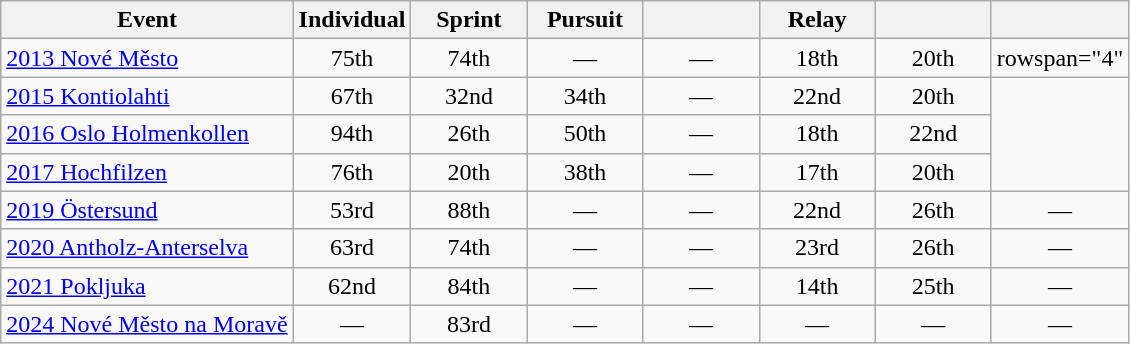<table class="wikitable" style="text-align: center;">
<tr ">
<th>Event</th>
<th style="width:70px;">Individual</th>
<th style="width:70px;">Sprint</th>
<th style="width:70px;">Pursuit</th>
<th style="width:70px;"></th>
<th style="width:70px;">Relay</th>
<th style="width:70px;"></th>
<th style="width:70px;"></th>
</tr>
<tr>
<td align=left> <a href='#'>2013 Nové Město</a></td>
<td>75th</td>
<td>74th</td>
<td>—</td>
<td>—</td>
<td>18th</td>
<td>20th</td>
<td>rowspan="4" </td>
</tr>
<tr>
<td align=left> <a href='#'>2015 Kontiolahti</a></td>
<td>67th</td>
<td>32nd</td>
<td>34th</td>
<td>—</td>
<td>22nd</td>
<td>20th</td>
</tr>
<tr>
<td align=left> <a href='#'>2016 Oslo Holmenkollen</a></td>
<td>94th</td>
<td>26th</td>
<td>50th</td>
<td>—</td>
<td>18th</td>
<td>22nd</td>
</tr>
<tr>
<td align=left> <a href='#'>2017 Hochfilzen</a></td>
<td>76th</td>
<td>20th</td>
<td>38th</td>
<td>—</td>
<td>17th</td>
<td>20th</td>
</tr>
<tr>
<td align=left> <a href='#'>2019 Östersund</a></td>
<td>53rd</td>
<td>88th</td>
<td>—</td>
<td>—</td>
<td>22nd</td>
<td>26th</td>
<td>—</td>
</tr>
<tr>
<td align=left> <a href='#'>2020 Antholz-Anterselva</a></td>
<td>63rd</td>
<td>74th</td>
<td>—</td>
<td>—</td>
<td>23rd</td>
<td>26th</td>
<td>—</td>
</tr>
<tr>
<td align=left> <a href='#'>2021 Pokljuka</a></td>
<td>62nd</td>
<td>84th</td>
<td>—</td>
<td>—</td>
<td>14th</td>
<td>25th</td>
<td>—</td>
</tr>
<tr>
<td align=left> <a href='#'>2024 Nové Město na Moravě</a></td>
<td>—</td>
<td>83rd</td>
<td>—</td>
<td>—</td>
<td>—</td>
<td>—</td>
<td>—</td>
</tr>
</table>
